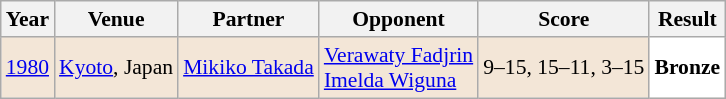<table class="sortable wikitable" style="font-size: 90%;">
<tr>
<th>Year</th>
<th>Venue</th>
<th>Partner</th>
<th>Opponent</th>
<th>Score</th>
<th>Result</th>
</tr>
<tr style="background:#F3E6D7">
<td align="center"><a href='#'>1980</a></td>
<td align="left"><a href='#'>Kyoto</a>, Japan</td>
<td align="left"> <a href='#'>Mikiko Takada</a></td>
<td align="left"> <a href='#'>Verawaty Fadjrin</a> <br>  <a href='#'>Imelda Wiguna</a></td>
<td align="left">9–15, 15–11, 3–15</td>
<td style="text-align:left; background:white"> <strong>Bronze</strong></td>
</tr>
</table>
